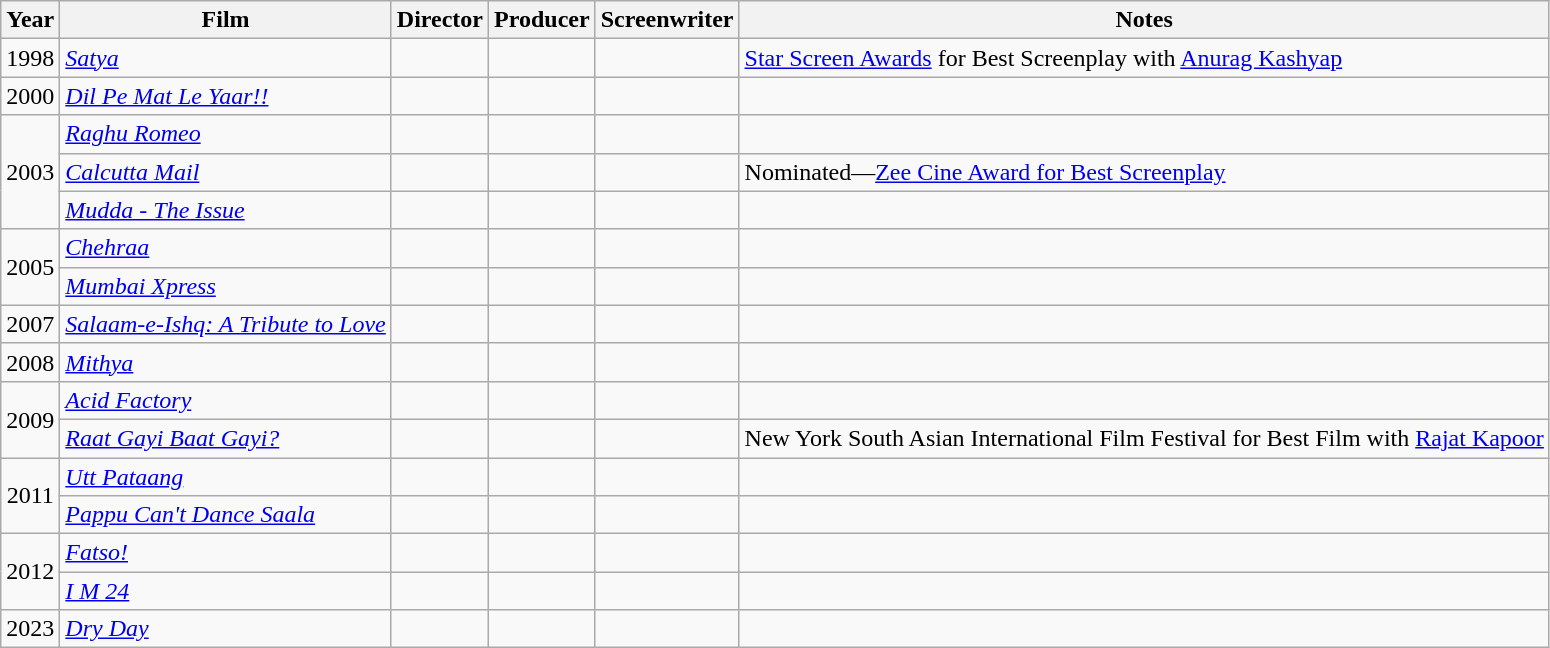<table class="wikitable sortable">
<tr>
<th>Year</th>
<th>Film</th>
<th>Director</th>
<th>Producer</th>
<th>Screenwriter</th>
<th class="unsortable">Notes</th>
</tr>
<tr>
<td style="text-align:center;">1998</td>
<td><em><a href='#'>Satya</a></em></td>
<td></td>
<td></td>
<td></td>
<td><a href='#'>Star Screen Awards</a> for Best Screenplay with <a href='#'>Anurag Kashyap</a></td>
</tr>
<tr>
<td style="text-align:center;">2000</td>
<td><em><a href='#'>Dil Pe Mat Le Yaar!!</a></em></td>
<td></td>
<td></td>
<td></td>
<td></td>
</tr>
<tr>
<td rowspan="3" style="text-align:center;">2003</td>
<td><em><a href='#'>Raghu Romeo</a></em></td>
<td></td>
<td></td>
<td></td>
<td></td>
</tr>
<tr>
<td><em><a href='#'>Calcutta Mail</a></em></td>
<td></td>
<td></td>
<td></td>
<td>Nominated—<a href='#'>Zee Cine Award for Best Screenplay</a></td>
</tr>
<tr>
<td><em><a href='#'>Mudda - The Issue</a></em></td>
<td></td>
<td></td>
<td></td>
<td></td>
</tr>
<tr>
<td rowspan="2" style="text-align:center;">2005</td>
<td><em><a href='#'>Chehraa</a></em></td>
<td></td>
<td></td>
<td></td>
<td></td>
</tr>
<tr>
<td><em><a href='#'>Mumbai Xpress</a></em></td>
<td></td>
<td></td>
<td></td>
<td></td>
</tr>
<tr>
<td style="text-align:center;">2007</td>
<td><em><a href='#'>Salaam-e-Ishq: A Tribute to Love</a></em></td>
<td></td>
<td></td>
<td></td>
<td></td>
</tr>
<tr>
<td style="text-align:center;">2008</td>
<td><em><a href='#'>Mithya</a></em></td>
<td></td>
<td></td>
<td></td>
<td></td>
</tr>
<tr>
<td rowspan="2" style="text-align:center;">2009</td>
<td><em><a href='#'>Acid Factory</a></em></td>
<td></td>
<td></td>
<td></td>
<td></td>
</tr>
<tr>
<td><em><a href='#'>Raat Gayi Baat Gayi?</a></em></td>
<td></td>
<td></td>
<td></td>
<td>New York South Asian International Film Festival for Best Film with <a href='#'>Rajat Kapoor</a></td>
</tr>
<tr>
<td rowspan="2" style="text-align:center;">2011</td>
<td><em><a href='#'>Utt Pataang</a></em></td>
<td></td>
<td></td>
<td></td>
<td></td>
</tr>
<tr>
<td><em><a href='#'>Pappu Can't Dance Saala</a></em></td>
<td></td>
<td></td>
<td></td>
<td></td>
</tr>
<tr>
<td rowspan="2" style="text-align:center;">2012</td>
<td><em><a href='#'>Fatso!</a></em></td>
<td></td>
<td></td>
<td></td>
<td></td>
</tr>
<tr>
<td><em><a href='#'>I M 24</a></em></td>
<td></td>
<td></td>
<td></td>
<td></td>
</tr>
<tr>
<td>2023</td>
<td><em><a href='#'>Dry Day</a></em></td>
<td></td>
<td></td>
<td></td>
</tr>
</table>
